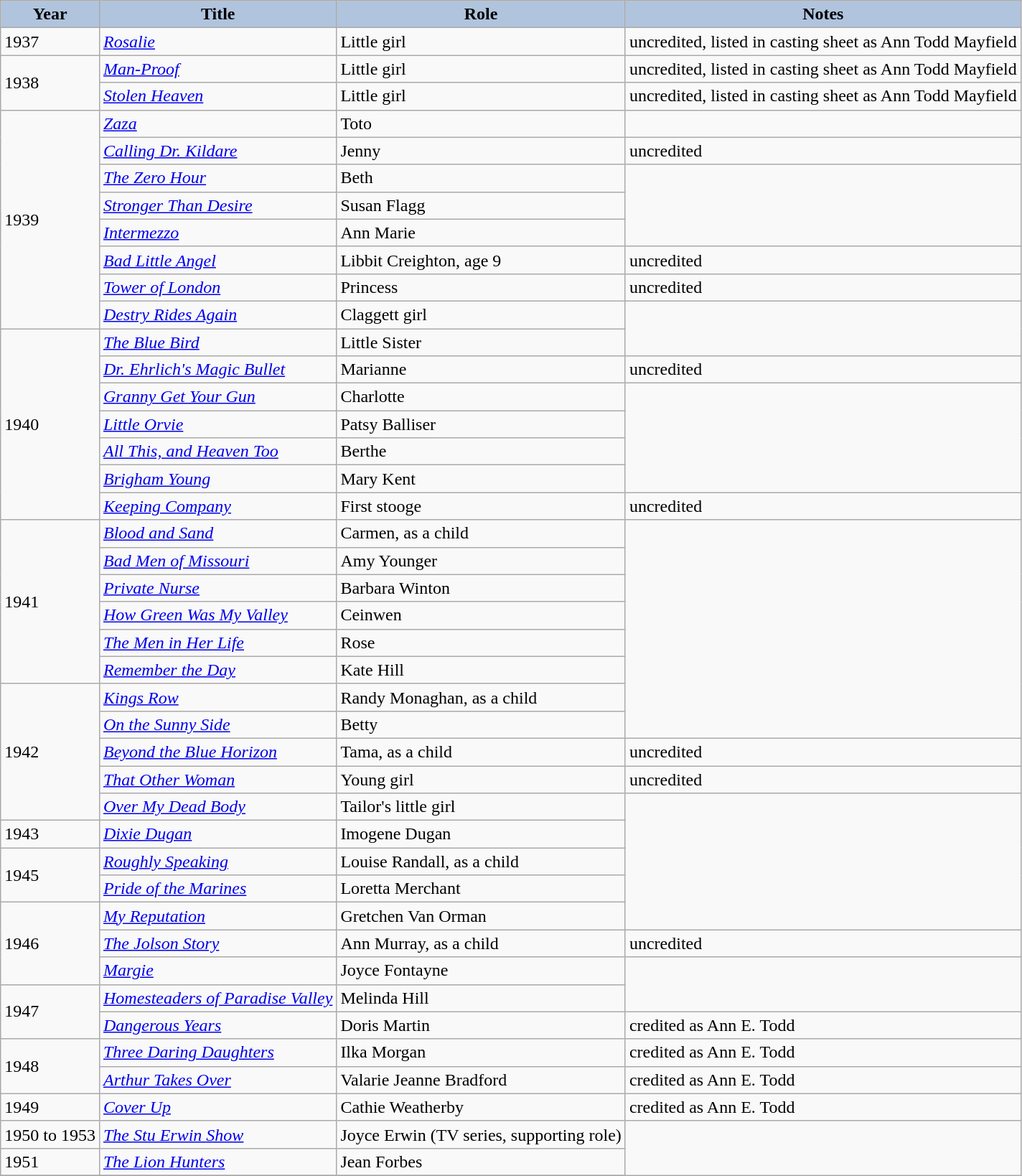<table class="wikitable">
<tr>
<th style="background:#B0C4DE;">Year</th>
<th style="background:#B0C4DE;">Title</th>
<th style="background:#B0C4DE;">Role</th>
<th style="background:#B0C4DE;">Notes</th>
</tr>
<tr>
<td rowspan=1>1937</td>
<td><em><a href='#'>Rosalie</a></em></td>
<td>Little girl</td>
<td>uncredited, listed in casting sheet as Ann Todd Mayfield</td>
</tr>
<tr>
<td rowspan=2>1938</td>
<td><em><a href='#'>Man-Proof</a></em></td>
<td>Little girl</td>
<td>uncredited, listed in casting sheet as Ann Todd Mayfield</td>
</tr>
<tr>
<td><em><a href='#'>Stolen Heaven</a></em></td>
<td>Little girl</td>
<td>uncredited, listed in casting sheet as Ann Todd Mayfield</td>
</tr>
<tr>
<td rowspan=8>1939</td>
<td><em><a href='#'>Zaza</a></em></td>
<td>Toto</td>
</tr>
<tr>
<td><em><a href='#'>Calling Dr. Kildare</a></em></td>
<td>Jenny</td>
<td>uncredited</td>
</tr>
<tr>
<td><em><a href='#'>The Zero Hour</a></em></td>
<td>Beth</td>
</tr>
<tr>
<td><em><a href='#'>Stronger Than Desire</a></em></td>
<td>Susan Flagg</td>
</tr>
<tr>
<td><em><a href='#'>Intermezzo</a></em></td>
<td>Ann Marie</td>
</tr>
<tr>
<td><em><a href='#'>Bad Little Angel</a></em></td>
<td>Libbit Creighton, age 9</td>
<td>uncredited</td>
</tr>
<tr>
<td><em><a href='#'>Tower of London</a></em></td>
<td>Princess</td>
<td>uncredited</td>
</tr>
<tr>
<td><em><a href='#'>Destry Rides Again</a></em></td>
<td>Claggett girl</td>
</tr>
<tr>
<td rowspan=7>1940</td>
<td><em><a href='#'>The Blue Bird</a></em></td>
<td>Little Sister</td>
</tr>
<tr>
<td><em><a href='#'>Dr. Ehrlich's Magic Bullet</a></em></td>
<td>Marianne</td>
<td>uncredited</td>
</tr>
<tr>
<td><em><a href='#'>Granny Get Your Gun</a></em></td>
<td>Charlotte</td>
</tr>
<tr>
<td><em><a href='#'>Little Orvie</a></em></td>
<td>Patsy Balliser</td>
</tr>
<tr>
<td><em><a href='#'>All This, and Heaven Too</a></em></td>
<td>Berthe</td>
</tr>
<tr>
<td><em><a href='#'>Brigham Young</a></em></td>
<td>Mary Kent</td>
</tr>
<tr>
<td><em><a href='#'>Keeping Company</a></em></td>
<td>First stooge</td>
<td>uncredited</td>
</tr>
<tr>
<td rowspan=6>1941</td>
<td><em><a href='#'>Blood and Sand</a></em></td>
<td>Carmen, as a child</td>
</tr>
<tr>
<td><em><a href='#'>Bad Men of Missouri</a></em></td>
<td>Amy Younger</td>
</tr>
<tr>
<td><em><a href='#'>Private Nurse</a></em></td>
<td>Barbara Winton</td>
</tr>
<tr>
<td><em><a href='#'>How Green Was My Valley</a></em></td>
<td>Ceinwen</td>
</tr>
<tr>
<td><em><a href='#'>The Men in Her Life</a></em></td>
<td>Rose</td>
</tr>
<tr>
<td><em><a href='#'>Remember the Day</a></em></td>
<td>Kate Hill</td>
</tr>
<tr>
<td rowspan=5>1942</td>
<td><em><a href='#'>Kings Row</a></em></td>
<td>Randy Monaghan, as a child</td>
</tr>
<tr>
<td><em><a href='#'>On the Sunny Side</a></em></td>
<td>Betty</td>
</tr>
<tr>
<td><em><a href='#'>Beyond the Blue Horizon</a></em></td>
<td>Tama, as a child</td>
<td>uncredited</td>
</tr>
<tr>
<td><em><a href='#'>That Other Woman</a></em></td>
<td>Young girl</td>
<td>uncredited</td>
</tr>
<tr>
<td><em><a href='#'>Over My Dead Body</a></em></td>
<td>Tailor's little girl</td>
</tr>
<tr>
<td rowspan=1>1943</td>
<td><em><a href='#'>Dixie Dugan</a></em></td>
<td>Imogene Dugan</td>
</tr>
<tr>
<td rowspan=2>1945</td>
<td><em><a href='#'>Roughly Speaking</a></em></td>
<td>Louise Randall, as a child</td>
</tr>
<tr>
<td><em><a href='#'>Pride of the Marines</a></em></td>
<td>Loretta Merchant</td>
</tr>
<tr>
<td rowspan=3>1946</td>
<td><em><a href='#'>My Reputation</a></em></td>
<td>Gretchen Van Orman</td>
</tr>
<tr>
<td><em><a href='#'>The Jolson Story</a></em></td>
<td>Ann Murray, as a child</td>
<td>uncredited</td>
</tr>
<tr>
<td><em><a href='#'>Margie</a></em></td>
<td>Joyce Fontayne</td>
</tr>
<tr>
<td rowspan=2>1947</td>
<td><em><a href='#'>Homesteaders of Paradise Valley</a></em></td>
<td>Melinda Hill</td>
</tr>
<tr>
<td><em><a href='#'>Dangerous Years</a></em></td>
<td>Doris Martin</td>
<td>credited as Ann E. Todd</td>
</tr>
<tr>
<td rowspan=2>1948</td>
<td><em><a href='#'>Three Daring Daughters</a></em></td>
<td>Ilka Morgan</td>
<td>credited as Ann E. Todd</td>
</tr>
<tr>
<td><em><a href='#'>Arthur Takes Over</a></em></td>
<td>Valarie Jeanne Bradford</td>
<td>credited as Ann E. Todd</td>
</tr>
<tr>
<td rowspan=1>1949</td>
<td><em><a href='#'>Cover Up</a></em></td>
<td>Cathie Weatherby</td>
<td>credited as Ann E. Todd</td>
</tr>
<tr>
<td rowspan=1>1950 to 1953</td>
<td><em><a href='#'>The Stu Erwin Show</a></em></td>
<td>Joyce Erwin (TV series, supporting role)</td>
</tr>
<tr>
<td rowspan=1>1951</td>
<td><em><a href='#'>The Lion Hunters</a></em></td>
<td>Jean Forbes</td>
</tr>
<tr>
</tr>
</table>
